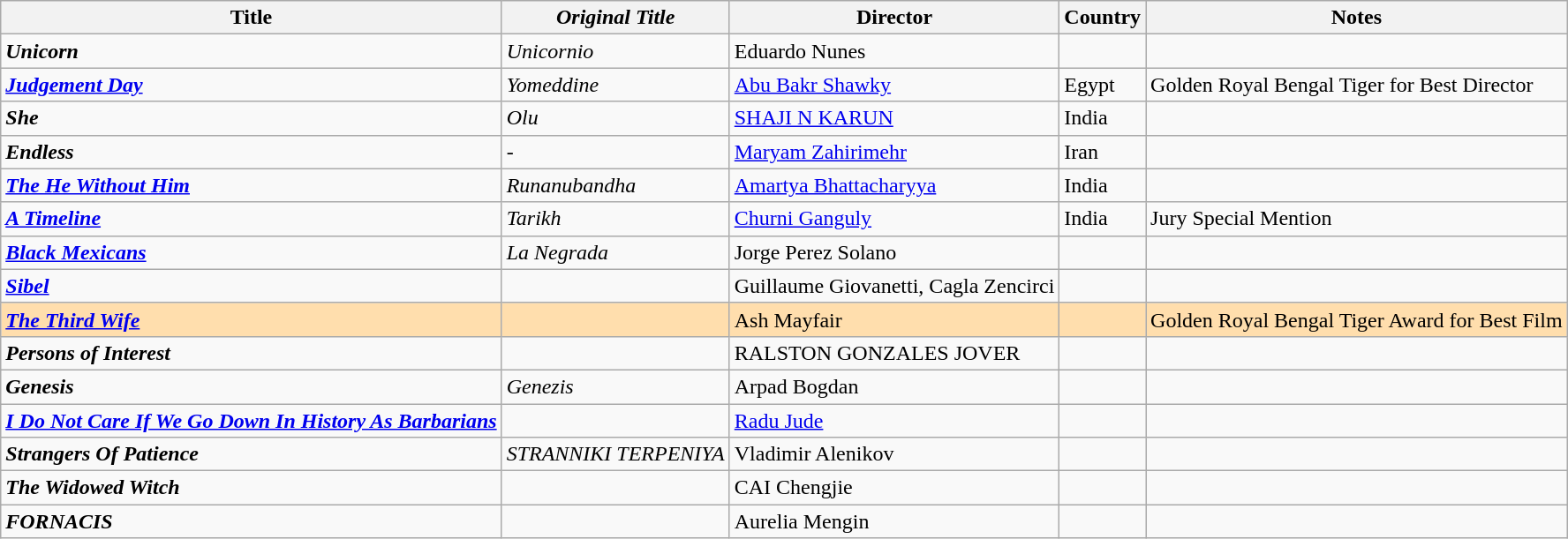<table class="wikitable">
<tr>
<th>Title</th>
<th><em>Original Title</em></th>
<th>Director</th>
<th>Country</th>
<th>Notes</th>
</tr>
<tr>
<td><strong><em>Unicorn</em></strong></td>
<td><em>Unicornio</em></td>
<td>Eduardo Nunes</td>
<td></td>
<td></td>
</tr>
<tr>
<td><a href='#'><strong><em>Judgement Day</em></strong></a></td>
<td><em>Yomeddine</em></td>
<td><a href='#'>Abu Bakr Shawky</a></td>
<td>Egypt</td>
<td>Golden Royal Bengal Tiger for Best Director</td>
</tr>
<tr>
<td><strong><em>She</em></strong></td>
<td><em>Olu</em></td>
<td><a href='#'>SHAJI N KARUN</a></td>
<td>India</td>
<td></td>
</tr>
<tr>
<td><strong><em>Endless</em></strong></td>
<td><em>-</em></td>
<td><a href='#'>Maryam Zahirimehr</a></td>
<td>Iran</td>
<td></td>
</tr>
<tr>
<td><a href='#'><strong><em>The He Without Him</em></strong></a></td>
<td><em>Runanubandha</em></td>
<td><a href='#'>Amartya Bhattacharyya</a></td>
<td>India</td>
<td></td>
</tr>
<tr>
<td><a href='#'><strong><em>A Timeline</em></strong></a></td>
<td><em>Tarikh</em></td>
<td><a href='#'>Churni Ganguly</a></td>
<td>India</td>
<td>Jury Special Mention</td>
</tr>
<tr>
<td><a href='#'><strong><em>Black Mexicans</em></strong></a></td>
<td><em>La Negrada</em></td>
<td>Jorge Perez Solano</td>
<td></td>
<td></td>
</tr>
<tr>
<td><a href='#'><strong><em>Sibel</em></strong></a></td>
<td></td>
<td>Guillaume Giovanetti, Cagla Zencirci</td>
<td></td>
<td></td>
</tr>
<tr>
<td style="background:#FFDEAD;"><strong><em><a href='#'>The Third Wife</a></em></strong></td>
<td style="background:#FFDEAD;"></td>
<td style="background:#FFDEAD;">Ash Mayfair</td>
<td style="background:#FFDEAD;"></td>
<td style="background:#FFDEAD;">Golden Royal Bengal Tiger Award for Best Film</td>
</tr>
<tr>
<td><strong><em>Persons of Interest</em></strong></td>
<td></td>
<td>RALSTON GONZALES JOVER</td>
<td></td>
<td></td>
</tr>
<tr>
<td><strong><em>Genesis</em></strong></td>
<td><em>Genezis</em></td>
<td>Arpad Bogdan</td>
<td></td>
<td></td>
</tr>
<tr>
<td><a href='#'><strong><em>I Do Not Care If We Go Down In History As Barbarians</em></strong></a></td>
<td></td>
<td><a href='#'>Radu Jude</a></td>
<td></td>
<td></td>
</tr>
<tr>
<td><strong><em>Strangers Of Patience</em></strong></td>
<td><em>STRANNIKI TERPENIYA</em></td>
<td>Vladimir Alenikov</td>
<td></td>
<td></td>
</tr>
<tr>
<td><strong><em>The Widowed Witch</em></strong></td>
<td></td>
<td>CAI Chengjie</td>
<td></td>
<td></td>
</tr>
<tr>
<td><strong><em>FORNACIS</em></strong></td>
<td></td>
<td>Aurelia Mengin</td>
<td></td>
<td></td>
</tr>
</table>
